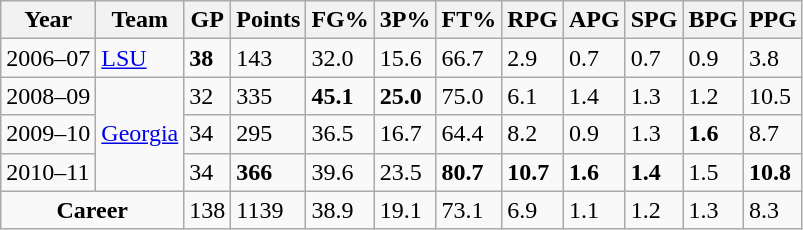<table class="wikitable sortable">
<tr>
<th>Year</th>
<th>Team</th>
<th>GP</th>
<th>Points</th>
<th>FG%</th>
<th>3P%</th>
<th>FT%</th>
<th>RPG</th>
<th>APG</th>
<th>SPG</th>
<th>BPG</th>
<th>PPG</th>
</tr>
<tr>
<td>2006–07</td>
<td><a href='#'>LSU</a></td>
<td><strong>38</strong></td>
<td>143</td>
<td>32.0</td>
<td>15.6</td>
<td>66.7</td>
<td>2.9</td>
<td>0.7</td>
<td>0.7</td>
<td>0.9</td>
<td>3.8</td>
</tr>
<tr>
<td>2008–09</td>
<td rowspan=3><a href='#'>Georgia</a></td>
<td>32</td>
<td>335</td>
<td><strong>45.1</strong></td>
<td><strong>25.0</strong></td>
<td>75.0</td>
<td>6.1</td>
<td>1.4</td>
<td>1.3</td>
<td>1.2</td>
<td>10.5</td>
</tr>
<tr>
<td>2009–10</td>
<td>34</td>
<td>295</td>
<td>36.5</td>
<td>16.7</td>
<td>64.4</td>
<td>8.2</td>
<td>0.9</td>
<td>1.3</td>
<td><strong>1.6</strong></td>
<td>8.7</td>
</tr>
<tr>
<td>2010–11</td>
<td>34</td>
<td><strong>366</strong></td>
<td>39.6</td>
<td>23.5</td>
<td><strong>80.7</strong></td>
<td><strong>10.7</strong></td>
<td><strong>1.6</strong></td>
<td><strong>1.4</strong></td>
<td>1.5</td>
<td><strong>10.8</strong></td>
</tr>
<tr class="sortbottom">
<td colspan=2 align=center><strong>Career</strong></td>
<td>138</td>
<td>1139</td>
<td>38.9</td>
<td>19.1</td>
<td>73.1</td>
<td>6.9</td>
<td>1.1</td>
<td>1.2</td>
<td>1.3</td>
<td>8.3</td>
</tr>
</table>
